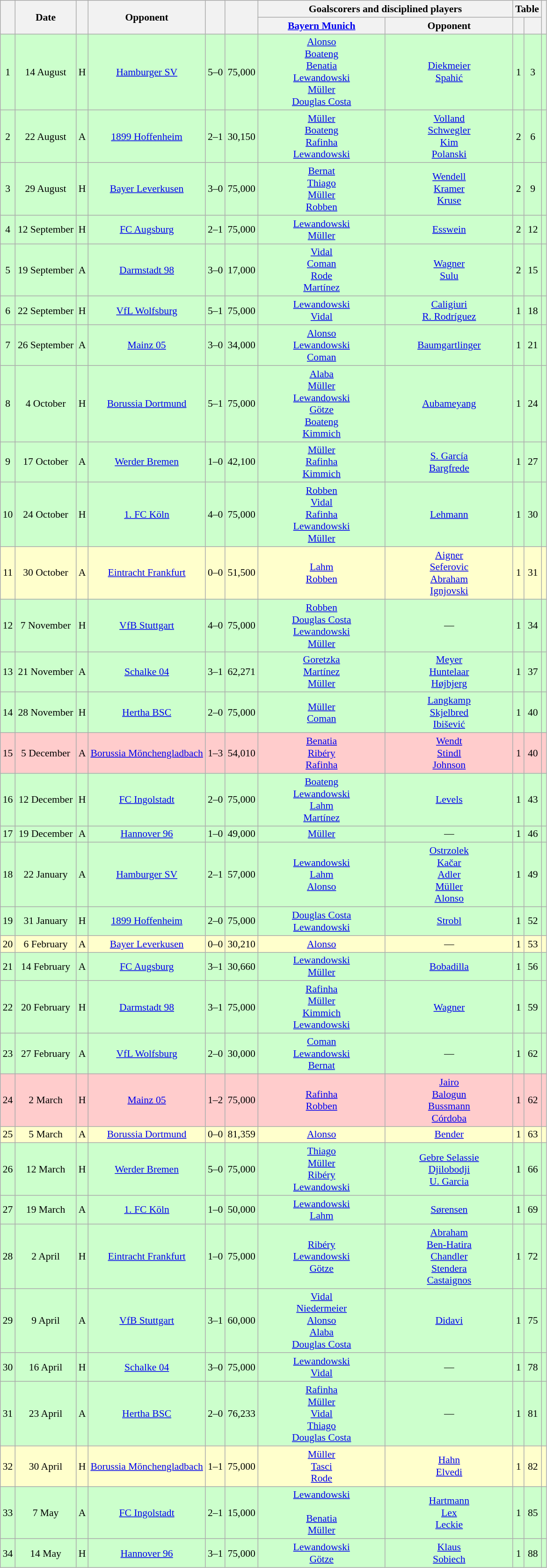<table class="wikitable" style="text-align:center;font-size:90%">
<tr>
<th rowspan="2"></th>
<th rowspan="2" style="width:80px">Date</th>
<th rowspan="2"></th>
<th rowspan="2">Opponent</th>
<th rowspan="2"><br></th>
<th rowspan="2"></th>
<th colspan="2">Goalscorers and disciplined players</th>
<th colspan="2">Table</th>
<th rowspan="2"></th>
</tr>
<tr>
<th style="width:175px"><a href='#'>Bayern Munich</a></th>
<th style="width:175px">Opponent</th>
<th></th>
<th></th>
</tr>
<tr style="background:#cfc">
<td>1</td>
<td>14 August</td>
<td>H</td>
<td><a href='#'>Hamburger SV</a></td>
<td>5–0</td>
<td>75,000</td>
<td><a href='#'>Alonso</a> <br><a href='#'>Boateng</a> <br><a href='#'>Benatia</a> <br><a href='#'>Lewandowski</a> <br><a href='#'>Müller</a> <br><a href='#'>Douglas Costa</a> </td>
<td><a href='#'>Diekmeier</a> <br><a href='#'>Spahić</a> </td>
<td>1</td>
<td>3</td>
<td><br></td>
</tr>
<tr style="background:#cfc">
<td>2</td>
<td>22 August</td>
<td>A</td>
<td><a href='#'>1899 Hoffenheim</a></td>
<td>2–1</td>
<td>30,150</td>
<td><a href='#'>Müller</a>  <br><a href='#'>Boateng</a> <br><a href='#'>Rafinha</a> <br><a href='#'>Lewandowski</a> </td>
<td><a href='#'>Volland</a> <br><a href='#'>Schwegler</a> <br><a href='#'>Kim</a> <br><a href='#'>Polanski</a> </td>
<td>2</td>
<td>6</td>
<td><br></td>
</tr>
<tr style="background:#cfc">
<td>3</td>
<td>29 August</td>
<td>H</td>
<td><a href='#'>Bayer Leverkusen</a></td>
<td>3–0</td>
<td>75,000</td>
<td><a href='#'>Bernat</a> <br><a href='#'>Thiago</a> <br><a href='#'>Müller</a> <br><a href='#'>Robben</a> </td>
<td><a href='#'>Wendell</a> <br><a href='#'>Kramer</a> <br><a href='#'>Kruse</a> </td>
<td>2</td>
<td>9</td>
<td><br></td>
</tr>
<tr style="background:#cfc">
<td>4</td>
<td>12 September</td>
<td>H</td>
<td><a href='#'>FC Augsburg</a></td>
<td>2–1</td>
<td>75,000</td>
<td><a href='#'>Lewandowski</a> <br><a href='#'>Müller</a> </td>
<td><a href='#'>Esswein</a> </td>
<td>2</td>
<td>12</td>
<td><br></td>
</tr>
<tr style="background:#cfc">
<td>5</td>
<td>19 September</td>
<td>A</td>
<td><a href='#'>Darmstadt 98</a></td>
<td>3–0</td>
<td>17,000</td>
<td><a href='#'>Vidal</a> <br><a href='#'>Coman</a> <br><a href='#'>Rode</a> <br><a href='#'>Martínez</a> </td>
<td><a href='#'>Wagner</a> <br><a href='#'>Sulu</a> </td>
<td>2</td>
<td>15</td>
<td><br></td>
</tr>
<tr style="background:#cfc">
<td>6</td>
<td>22 September</td>
<td>H</td>
<td><a href='#'>VfL Wolfsburg</a></td>
<td>5–1</td>
<td>75,000</td>
<td><a href='#'>Lewandowski</a> <br><a href='#'>Vidal</a> </td>
<td><a href='#'>Caligiuri</a>  <br><a href='#'>R. Rodríguez</a> </td>
<td>1</td>
<td>18</td>
<td><br></td>
</tr>
<tr style="background:#cfc">
<td>7</td>
<td>26 September</td>
<td>A</td>
<td><a href='#'>Mainz 05</a></td>
<td>3–0</td>
<td>34,000</td>
<td><a href='#'>Alonso</a> <br><a href='#'>Lewandowski</a> <br><a href='#'>Coman</a> </td>
<td><a href='#'>Baumgartlinger</a> </td>
<td>1</td>
<td>21</td>
<td><br></td>
</tr>
<tr style="background:#cfc">
<td>8</td>
<td>4 October</td>
<td>H</td>
<td><a href='#'>Borussia Dortmund</a></td>
<td>5–1</td>
<td>75,000</td>
<td><a href='#'>Alaba</a> <br><a href='#'>Müller</a> <br><a href='#'>Lewandowski</a> <br><a href='#'>Götze</a> <br><a href='#'>Boateng</a> <br><a href='#'>Kimmich</a> </td>
<td><a href='#'>Aubameyang</a>  </td>
<td>1</td>
<td>24</td>
<td><br></td>
</tr>
<tr style="background:#cfc">
<td>9</td>
<td>17 October</td>
<td>A</td>
<td><a href='#'>Werder Bremen</a></td>
<td>1–0</td>
<td>42,100</td>
<td><a href='#'>Müller</a> <br><a href='#'>Rafinha</a> <br><a href='#'>Kimmich</a> </td>
<td><a href='#'>S. García</a> <br><a href='#'>Bargfrede</a> </td>
<td>1</td>
<td>27</td>
<td><br></td>
</tr>
<tr style="background:#cfc">
<td>10</td>
<td>24 October</td>
<td>H</td>
<td><a href='#'>1. FC Köln</a></td>
<td>4–0</td>
<td>75,000</td>
<td><a href='#'>Robben</a> <br><a href='#'>Vidal</a> <br><a href='#'>Rafinha</a> <br><a href='#'>Lewandowski</a> <br><a href='#'>Müller</a> </td>
<td><a href='#'>Lehmann</a> </td>
<td>1</td>
<td>30</td>
<td><br></td>
</tr>
<tr style="background:#ffc">
<td>11</td>
<td>30 October</td>
<td>A</td>
<td><a href='#'>Eintracht Frankfurt</a></td>
<td>0–0</td>
<td>51,500</td>
<td><a href='#'>Lahm</a> <br><a href='#'>Robben</a> </td>
<td><a href='#'>Aigner</a> <br><a href='#'>Seferovic</a> <br><a href='#'>Abraham</a> <br><a href='#'>Ignjovski</a> </td>
<td>1</td>
<td>31</td>
<td><br></td>
</tr>
<tr style="background:#cfc">
<td>12</td>
<td>7 November</td>
<td>H</td>
<td><a href='#'>VfB Stuttgart</a></td>
<td>4–0</td>
<td>75,000</td>
<td><a href='#'>Robben</a> <br><a href='#'>Douglas Costa</a> <br><a href='#'>Lewandowski</a> <br><a href='#'>Müller</a> </td>
<td>—</td>
<td>1</td>
<td>34</td>
<td><br></td>
</tr>
<tr style="background:#cfc">
<td>13</td>
<td>21 November</td>
<td>A</td>
<td><a href='#'>Schalke 04</a></td>
<td>3–1</td>
<td>62,271</td>
<td><a href='#'>Goretzka</a> <br><a href='#'>Martínez</a> <br><a href='#'>Müller</a> </td>
<td><a href='#'>Meyer</a> <br><a href='#'>Huntelaar</a> <br><a href='#'>Højbjerg</a> </td>
<td>1</td>
<td>37</td>
<td><br></td>
</tr>
<tr style="background:#cfc">
<td>14</td>
<td>28 November</td>
<td>H</td>
<td><a href='#'>Hertha BSC</a></td>
<td>2–0</td>
<td>75,000</td>
<td><a href='#'>Müller</a> <br><a href='#'>Coman</a> </td>
<td><a href='#'>Langkamp</a> <br><a href='#'>Skjelbred</a> <br><a href='#'>Ibišević</a> </td>
<td>1</td>
<td>40</td>
<td><br></td>
</tr>
<tr style="background:#fcc">
<td>15</td>
<td>5 December</td>
<td>A</td>
<td><a href='#'>Borussia Mönchengladbach</a></td>
<td>1–3</td>
<td>54,010</td>
<td><a href='#'>Benatia</a> <br><a href='#'>Ribéry</a> <br><a href='#'>Rafinha</a> </td>
<td><a href='#'>Wendt</a> <br><a href='#'>Stindl</a>  <br><a href='#'>Johnson</a> </td>
<td>1</td>
<td>40</td>
<td><br></td>
</tr>
<tr style="background:#cfc">
<td>16</td>
<td>12 December</td>
<td>H</td>
<td><a href='#'>FC Ingolstadt</a></td>
<td>2–0</td>
<td>75,000</td>
<td><a href='#'>Boateng</a> <br><a href='#'>Lewandowski</a> <br><a href='#'>Lahm</a> <br><a href='#'>Martínez</a> </td>
<td><a href='#'>Levels</a> </td>
<td>1</td>
<td>43</td>
<td><br></td>
</tr>
<tr style="background:#cfc">
<td>17</td>
<td>19 December</td>
<td>A</td>
<td><a href='#'>Hannover 96</a></td>
<td>1–0</td>
<td>49,000</td>
<td><a href='#'>Müller</a> </td>
<td>—</td>
<td>1</td>
<td>46</td>
<td><br></td>
</tr>
<tr style="background:#cfc">
<td>18</td>
<td>22 January</td>
<td>A</td>
<td><a href='#'>Hamburger SV</a></td>
<td>2–1</td>
<td>57,000</td>
<td><a href='#'>Lewandowski</a> <br><a href='#'>Lahm</a> <br><a href='#'>Alonso</a> </td>
<td><a href='#'>Ostrzolek</a> <br><a href='#'>Kačar</a> <br><a href='#'>Adler</a> <br><a href='#'>Müller</a> <br><a href='#'>Alonso</a> </td>
<td>1</td>
<td>49</td>
<td><br></td>
</tr>
<tr style="background:#cfc">
<td>19</td>
<td>31 January</td>
<td>H</td>
<td><a href='#'>1899 Hoffenheim</a></td>
<td>2–0</td>
<td>75,000</td>
<td><a href='#'>Douglas Costa</a> <br><a href='#'>Lewandowski</a> </td>
<td><a href='#'>Strobl</a> </td>
<td>1</td>
<td>52</td>
<td><br></td>
</tr>
<tr style="background:#ffc">
<td>20</td>
<td>6 February</td>
<td>A</td>
<td><a href='#'>Bayer Leverkusen</a></td>
<td>0–0</td>
<td>30,210</td>
<td><a href='#'>Alonso</a> </td>
<td>—</td>
<td>1</td>
<td>53</td>
<td><br></td>
</tr>
<tr style="background:#cfc">
<td>21</td>
<td>14 February</td>
<td>A</td>
<td><a href='#'>FC Augsburg</a></td>
<td>3–1</td>
<td>30,660</td>
<td><a href='#'>Lewandowski</a> <br><a href='#'>Müller</a>  </td>
<td><a href='#'>Bobadilla</a> </td>
<td>1</td>
<td>56</td>
<td><br></td>
</tr>
<tr style="background:#cfc">
<td>22</td>
<td>20 February</td>
<td>H</td>
<td><a href='#'>Darmstadt 98</a></td>
<td>3–1</td>
<td>75,000</td>
<td><a href='#'>Rafinha</a> <br><a href='#'>Müller</a> <br><a href='#'>Kimmich</a> <br><a href='#'>Lewandowski</a> </td>
<td><a href='#'>Wagner</a> </td>
<td>1</td>
<td>59</td>
<td><br></td>
</tr>
<tr style="background:#cfc">
<td>23</td>
<td>27 February</td>
<td>A</td>
<td><a href='#'>VfL Wolfsburg</a></td>
<td>2–0</td>
<td>30,000</td>
<td><a href='#'>Coman</a> <br><a href='#'>Lewandowski</a> <br><a href='#'>Bernat</a> </td>
<td>—</td>
<td>1</td>
<td>62</td>
<td><br></td>
</tr>
<tr style="background:#fcc">
<td>24</td>
<td>2 March</td>
<td>H</td>
<td><a href='#'>Mainz 05</a></td>
<td>1–2</td>
<td>75,000</td>
<td><a href='#'>Rafinha</a> <br><a href='#'>Robben</a> </td>
<td><a href='#'>Jairo</a> <br><a href='#'>Balogun</a> <br><a href='#'>Bussmann</a> <br><a href='#'>Córdoba</a> </td>
<td>1</td>
<td>62</td>
<td><br></td>
</tr>
<tr style="background:#ffc">
<td>25</td>
<td>5 March</td>
<td>A</td>
<td><a href='#'>Borussia Dortmund</a></td>
<td>0–0</td>
<td>81,359</td>
<td><a href='#'>Alonso</a> </td>
<td><a href='#'>Bender</a> </td>
<td>1</td>
<td>63</td>
<td><br></td>
</tr>
<tr style="background:#cfc">
<td>26</td>
<td>12 March</td>
<td>H</td>
<td><a href='#'>Werder Bremen</a></td>
<td>5–0</td>
<td>75,000</td>
<td><a href='#'>Thiago</a> <br><a href='#'>Müller</a> <br><a href='#'>Ribéry</a> <br><a href='#'>Lewandowski</a> </td>
<td><a href='#'>Gebre Selassie</a> <br><a href='#'>Djilobodji</a> <br><a href='#'>U. Garcia</a> </td>
<td>1</td>
<td>66</td>
<td><br></td>
</tr>
<tr style="background:#cfc">
<td>27</td>
<td>19 March</td>
<td>A</td>
<td><a href='#'>1. FC Köln</a></td>
<td>1–0</td>
<td>50,000</td>
<td><a href='#'>Lewandowski</a> <br><a href='#'>Lahm</a> </td>
<td><a href='#'>Sørensen</a> </td>
<td>1</td>
<td>69</td>
<td><br></td>
</tr>
<tr style="background:#cfc">
<td>28</td>
<td>2 April</td>
<td>H</td>
<td><a href='#'>Eintracht Frankfurt</a></td>
<td>1–0</td>
<td>75,000</td>
<td><a href='#'>Ribéry</a> <br><a href='#'>Lewandowski</a> <br><a href='#'>Götze</a> </td>
<td><a href='#'>Abraham</a> <br><a href='#'>Ben-Hatira</a> <br><a href='#'>Chandler</a> <br><a href='#'>Stendera</a> <br><a href='#'>Castaignos</a> </td>
<td>1</td>
<td>72</td>
<td><br></td>
</tr>
<tr style="background:#cfc">
<td>29</td>
<td>9 April</td>
<td>A</td>
<td><a href='#'>VfB Stuttgart</a></td>
<td>3–1</td>
<td>60,000</td>
<td><a href='#'>Vidal</a> <br><a href='#'>Niedermeier</a> <br><a href='#'>Alonso</a> <br><a href='#'>Alaba</a>  <br><a href='#'>Douglas Costa</a> </td>
<td><a href='#'>Didavi</a>  </td>
<td>1</td>
<td>75</td>
<td><br></td>
</tr>
<tr style="background:#cfc">
<td>30</td>
<td>16 April</td>
<td>H</td>
<td><a href='#'>Schalke 04</a></td>
<td>3–0</td>
<td>75,000</td>
<td><a href='#'>Lewandowski</a> <br><a href='#'>Vidal</a> </td>
<td>—</td>
<td>1</td>
<td>78</td>
<td><br></td>
</tr>
<tr style="background:#cfc">
<td>31</td>
<td>23 April</td>
<td>A</td>
<td><a href='#'>Hertha BSC</a></td>
<td>2–0</td>
<td>76,233</td>
<td><a href='#'>Rafinha</a> <br><a href='#'>Müller</a> <br><a href='#'>Vidal</a>  <br><a href='#'>Thiago</a> <br><a href='#'>Douglas Costa</a> </td>
<td>—</td>
<td>1</td>
<td>81</td>
<td><br></td>
</tr>
<tr style="background:#ffc">
<td>32</td>
<td>30 April</td>
<td>H</td>
<td><a href='#'>Borussia Mönchengladbach</a></td>
<td>1–1</td>
<td>75,000</td>
<td><a href='#'>Müller</a> <br><a href='#'>Tasci</a> <br><a href='#'>Rode</a> </td>
<td><a href='#'>Hahn</a> <br><a href='#'>Elvedi</a> </td>
<td>1</td>
<td>82</td>
<td><br></td>
</tr>
<tr style="background:#cfc">
<td>33</td>
<td>7 May</td>
<td>A</td>
<td><a href='#'>FC Ingolstadt</a></td>
<td>2–1</td>
<td>15,000</td>
<td><a href='#'>Lewandowski</a> <br><br><a href='#'>Benatia</a> <br><a href='#'>Müller</a> </td>
<td><a href='#'>Hartmann</a> <br><a href='#'>Lex</a> <br><a href='#'>Leckie</a> </td>
<td>1</td>
<td>85</td>
<td><br></td>
</tr>
<tr style="background:#cfc">
<td>34</td>
<td>14 May</td>
<td>H</td>
<td><a href='#'>Hannover 96</a></td>
<td>3–1</td>
<td>75,000</td>
<td><a href='#'>Lewandowski</a> <br><a href='#'>Götze</a> </td>
<td><a href='#'>Klaus</a> <br><a href='#'>Sobiech</a> </td>
<td>1</td>
<td>88</td>
<td><br></td>
</tr>
</table>
